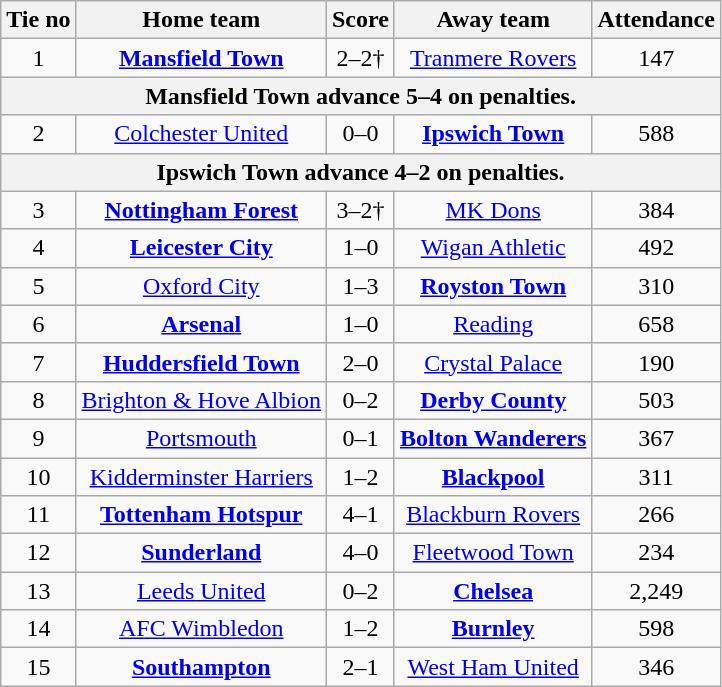<table class="wikitable" style="text-align: center">
<tr>
<th>Tie no</th>
<th>Home team</th>
<th>Score</th>
<th>Away team</th>
<th>Attendance</th>
</tr>
<tr>
<td>1</td>
<td><strong><a href='#'>Mansfield Town</a></strong></td>
<td>2–2†</td>
<td><a href='#'>Tranmere Rovers</a></td>
<td>147</td>
</tr>
<tr>
<th colspan="5">Mansfield Town advance 5–4 on penalties.</th>
</tr>
<tr>
<td>2</td>
<td><a href='#'>Colchester United</a></td>
<td>0–0</td>
<td><strong><a href='#'>Ipswich Town</a></strong></td>
<td>588</td>
</tr>
<tr>
<th colspan="5">Ipswich Town advance 4–2 on penalties.</th>
</tr>
<tr>
<td>3</td>
<td><strong><a href='#'>Nottingham Forest</a></strong></td>
<td>3–2†</td>
<td><a href='#'>MK Dons</a></td>
<td>384</td>
</tr>
<tr>
<td>4</td>
<td><strong><a href='#'>Leicester City</a></strong></td>
<td>1–0</td>
<td><a href='#'>Wigan Athletic</a></td>
<td>492</td>
</tr>
<tr>
<td>5</td>
<td><a href='#'>Oxford City</a></td>
<td>1–3</td>
<td><strong><a href='#'>Royston Town</a></strong></td>
<td>310</td>
</tr>
<tr>
<td>6</td>
<td><strong><a href='#'>Arsenal</a></strong></td>
<td>1–0</td>
<td><a href='#'>Reading</a></td>
<td>658</td>
</tr>
<tr>
<td>7</td>
<td><strong><a href='#'>Huddersfield Town</a></strong></td>
<td>2–0</td>
<td><a href='#'>Crystal Palace</a></td>
<td>190</td>
</tr>
<tr>
<td>8</td>
<td><a href='#'>Brighton & Hove Albion</a></td>
<td>0–2</td>
<td><strong><a href='#'>Derby County</a></strong></td>
<td>503</td>
</tr>
<tr>
<td>9</td>
<td><a href='#'>Portsmouth</a></td>
<td>0–1</td>
<td><strong><a href='#'>Bolton Wanderers</a></strong></td>
<td>367</td>
</tr>
<tr>
<td>10</td>
<td><a href='#'>Kidderminster Harriers</a></td>
<td>1–2</td>
<td><strong><a href='#'>Blackpool</a></strong></td>
<td>311</td>
</tr>
<tr>
<td>11</td>
<td><strong><a href='#'>Tottenham Hotspur</a></strong></td>
<td>4–1</td>
<td><a href='#'>Blackburn Rovers</a></td>
<td>266</td>
</tr>
<tr>
<td>12</td>
<td><strong><a href='#'>Sunderland</a></strong></td>
<td>4–0</td>
<td><a href='#'>Fleetwood Town</a></td>
<td>234</td>
</tr>
<tr>
<td>13</td>
<td><a href='#'>Leeds United</a></td>
<td>0–2</td>
<td><strong><a href='#'>Chelsea</a></strong></td>
<td>2,249</td>
</tr>
<tr>
<td>14</td>
<td><a href='#'>AFC Wimbledon</a></td>
<td>1–2</td>
<td><strong><a href='#'>Burnley</a></strong></td>
<td>598</td>
</tr>
<tr>
<td>15</td>
<td><strong><a href='#'>Southampton</a></strong></td>
<td>2–1</td>
<td><a href='#'>West Ham United</a></td>
<td>346</td>
</tr>
</table>
